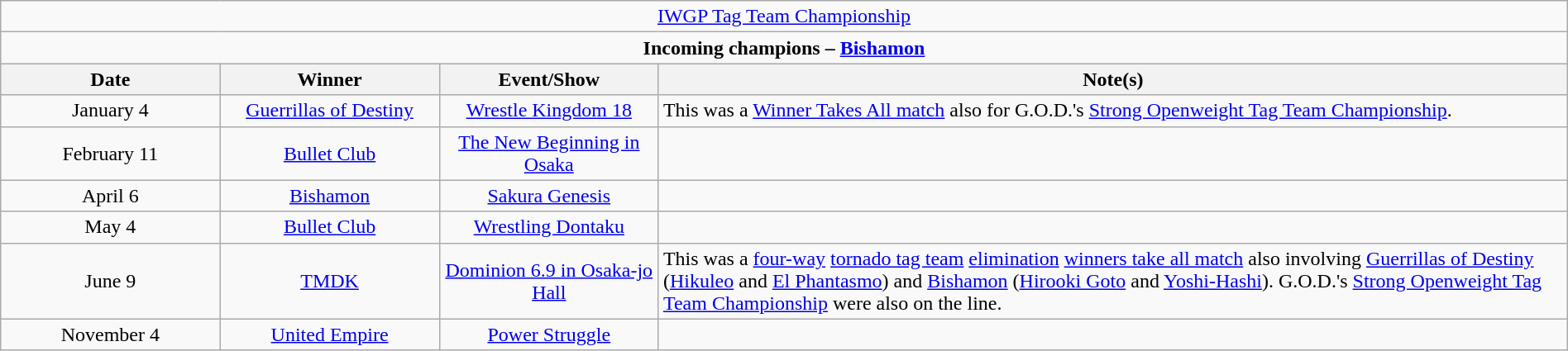<table class="wikitable" style="text-align:center; width:100%;">
<tr>
<td colspan="4" style="text-align: center;"><a href='#'>IWGP Tag Team Championship</a></td>
</tr>
<tr>
<td colspan="4" style="text-align: center;"><strong>Incoming champions – <a href='#'>Bishamon</a> </strong></td>
</tr>
<tr>
<th width=14%>Date</th>
<th width=14%>Winner</th>
<th width=14%>Event/Show</th>
<th width=58%>Note(s)</th>
</tr>
<tr>
<td>January 4</td>
<td><a href='#'>Guerrillas of Destiny</a><br></td>
<td><a href='#'>Wrestle Kingdom 18</a></td>
<td align=left>This was a <a href='#'>Winner Takes All match</a> also for G.O.D.'s <a href='#'>Strong Openweight Tag Team Championship</a>.</td>
</tr>
<tr>
<td>February 11</td>
<td><a href='#'>Bullet Club</a><br></td>
<td><a href='#'>The New Beginning in Osaka</a></td>
<td></td>
</tr>
<tr>
<td>April 6</td>
<td><a href='#'>Bishamon</a> </td>
<td><a href='#'>Sakura Genesis</a></td>
<td></td>
</tr>
<tr>
<td>May 4</td>
<td><a href='#'>Bullet Club</a><br></td>
<td><a href='#'>Wrestling Dontaku</a><br></td>
<td></td>
</tr>
<tr>
<td>June 9</td>
<td><a href='#'>TMDK</a><br></td>
<td><a href='#'>Dominion 6.9 in Osaka-jo Hall</a></td>
<td align=left>This was a <a href='#'>four-way</a> <a href='#'>tornado tag team</a> <a href='#'>elimination</a> <a href='#'>winners take all match</a> also involving <a href='#'>Guerrillas of Destiny</a> (<a href='#'>Hikuleo</a> and <a href='#'>El Phantasmo</a>) and <a href='#'>Bishamon</a> (<a href='#'>Hirooki Goto</a> and <a href='#'>Yoshi-Hashi</a>). G.O.D.'s <a href='#'>Strong Openweight Tag Team Championship</a> were also on the line.</td>
</tr>
<tr>
<td>November 4</td>
<td><a href='#'>United Empire</a><br></td>
<td><a href='#'>Power Struggle</a></td>
<td></td>
</tr>
</table>
